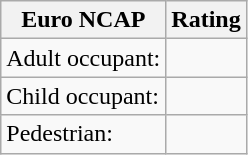<table class="wikitable sortable">
<tr>
<th>Euro NCAP</th>
<th>Rating</th>
</tr>
<tr>
<td>Adult occupant:</td>
<td></td>
</tr>
<tr>
<td>Child occupant:</td>
<td></td>
</tr>
<tr>
<td>Pedestrian:</td>
<td></td>
</tr>
</table>
